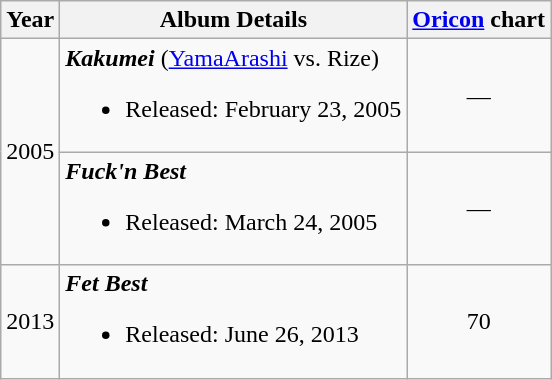<table class="wikitable">
<tr>
<th>Year</th>
<th>Album Details</th>
<th><a href='#'>Oricon</a> chart</th>
</tr>
<tr>
<td rowspan="2">2005</td>
<td><strong><em>Kakumei</em></strong> (<a href='#'>YamaArashi</a> vs. Rize)<br><ul><li>Released: February 23, 2005</li></ul></td>
<td align="center">—</td>
</tr>
<tr>
<td><strong><em>Fuck'n Best</em></strong><br><ul><li>Released: March 24, 2005</li></ul></td>
<td align="center">—</td>
</tr>
<tr>
<td>2013</td>
<td><strong><em>Fet Best</em></strong><br><ul><li>Released: June 26, 2013</li></ul></td>
<td align="center">70</td>
</tr>
</table>
